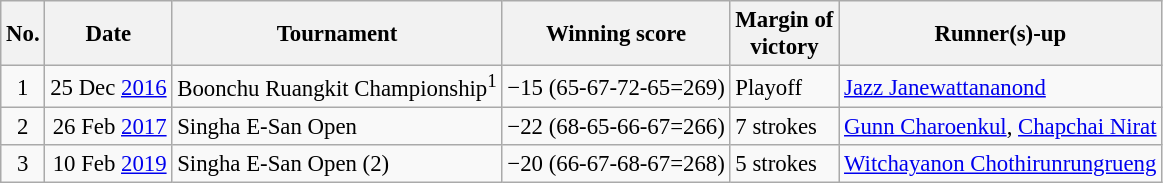<table class="wikitable" style="font-size:95%;">
<tr>
<th>No.</th>
<th>Date</th>
<th>Tournament</th>
<th>Winning score</th>
<th>Margin of<br>victory</th>
<th>Runner(s)-up</th>
</tr>
<tr>
<td align=center>1</td>
<td align=right>25 Dec <a href='#'>2016</a></td>
<td>Boonchu Ruangkit Championship<sup>1</sup></td>
<td>−15 (65-67-72-65=269)</td>
<td>Playoff</td>
<td> <a href='#'>Jazz Janewattananond</a></td>
</tr>
<tr>
<td align=center>2</td>
<td align=right>26 Feb <a href='#'>2017</a></td>
<td>Singha E-San Open</td>
<td>−22 (68-65-66-67=266)</td>
<td>7 strokes</td>
<td> <a href='#'>Gunn Charoenkul</a>,  <a href='#'>Chapchai Nirat</a></td>
</tr>
<tr>
<td align=center>3</td>
<td align=right>10 Feb <a href='#'>2019</a></td>
<td>Singha E-San Open (2)</td>
<td>−20 (66-67-68-67=268)</td>
<td>5 strokes</td>
<td> <a href='#'>Witchayanon Chothirunrungrueng</a></td>
</tr>
</table>
